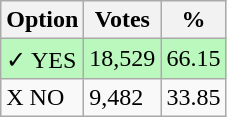<table class="wikitable">
<tr>
<th>Option</th>
<th>Votes</th>
<th>%</th>
</tr>
<tr>
<td style=background:#bbf8be>✓ YES</td>
<td style=background:#bbf8be>18,529</td>
<td style=background:#bbf8be>66.15</td>
</tr>
<tr>
<td>X NO</td>
<td>9,482</td>
<td>33.85</td>
</tr>
</table>
